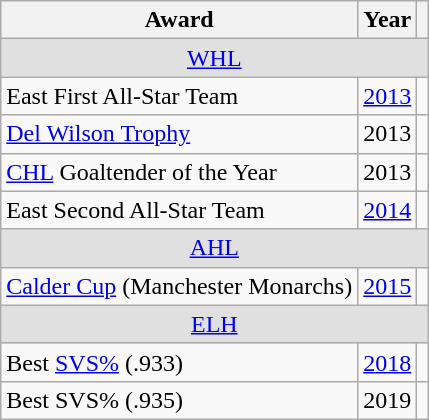<table class="wikitable">
<tr>
<th>Award</th>
<th>Year</th>
<th></th>
</tr>
<tr ALIGN="center" bgcolor="#e0e0e0">
<td colspan="3"><a href='#'>WHL</a></td>
</tr>
<tr>
<td>East First All-Star Team</td>
<td><a href='#'>2013</a></td>
<td></td>
</tr>
<tr>
<td><a href='#'>Del Wilson Trophy</a></td>
<td>2013</td>
<td></td>
</tr>
<tr>
<td><a href='#'>CHL</a> Goaltender of the Year</td>
<td>2013</td>
<td></td>
</tr>
<tr>
<td>East Second All-Star Team</td>
<td><a href='#'>2014</a></td>
<td></td>
</tr>
<tr ALIGN="center" bgcolor="#e0e0e0">
<td colspan="3"><a href='#'>AHL</a></td>
</tr>
<tr>
<td><a href='#'>Calder Cup</a> (Manchester Monarchs)</td>
<td><a href='#'>2015</a></td>
<td></td>
</tr>
<tr ALIGN="center" bgcolor="#e0e0e0">
<td colspan="3"><a href='#'>ELH</a></td>
</tr>
<tr>
<td>Best <a href='#'>SVS%</a> (.933)</td>
<td><a href='#'>2018</a></td>
<td></td>
</tr>
<tr>
<td>Best SVS% (.935)</td>
<td>2019</td>
<td></td>
</tr>
</table>
